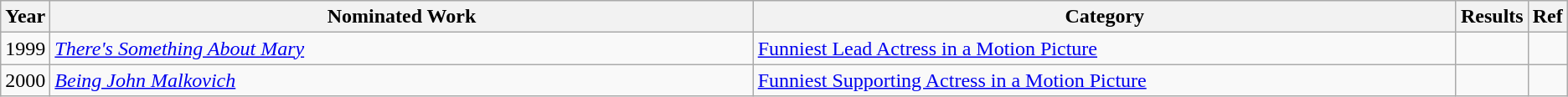<table class="wikitable">
<tr>
<th scope="col" style="width:1em;">Year</th>
<th scope="col" style="width:35em;">Nominated Work</th>
<th scope="col" style="width:35em;">Category</th>
<th scope="col" style="width:1em;">Results</th>
<th scope="col" style="width:1em;">Ref</th>
</tr>
<tr>
<td>1999</td>
<td><em><a href='#'>There's Something About Mary</a></em></td>
<td><a href='#'>Funniest Lead Actress in a Motion Picture</a></td>
<td></td>
<td></td>
</tr>
<tr>
<td>2000</td>
<td><em><a href='#'>Being John Malkovich</a></em></td>
<td><a href='#'>Funniest Supporting Actress in a Motion Picture</a></td>
<td></td>
<td></td>
</tr>
</table>
